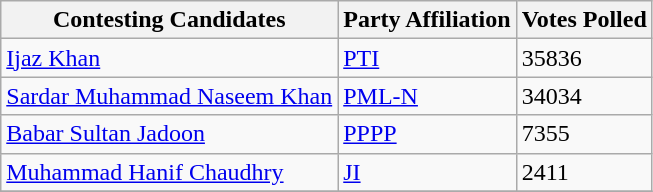<table class="wikitable sortable">
<tr>
<th>Contesting Candidates</th>
<th>Party Affiliation</th>
<th>Votes Polled</th>
</tr>
<tr>
<td><a href='#'>Ijaz Khan</a></td>
<td><a href='#'>PTI</a></td>
<td>35836</td>
</tr>
<tr>
<td><a href='#'>Sardar Muhammad Naseem Khan</a></td>
<td><a href='#'>PML-N</a></td>
<td>34034</td>
</tr>
<tr>
<td><a href='#'>Babar Sultan Jadoon</a></td>
<td><a href='#'>PPPP</a></td>
<td>7355</td>
</tr>
<tr>
<td><a href='#'>Muhammad Hanif Chaudhry</a></td>
<td><a href='#'>JI</a></td>
<td>2411</td>
</tr>
<tr>
</tr>
</table>
